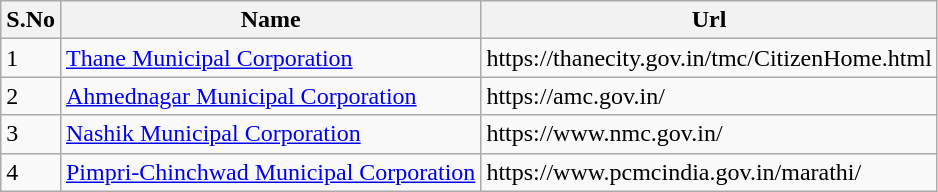<table class="wikitable">
<tr>
<th>S.No</th>
<th>Name</th>
<th>Url</th>
</tr>
<tr>
<td>1</td>
<td><a href='#'>Thane Municipal Corporation</a></td>
<td>https://thanecity.gov.in/tmc/CitizenHome.html</td>
</tr>
<tr>
<td>2</td>
<td><a href='#'>Ahmednagar Municipal Corporation</a></td>
<td>https://amc.gov.in/</td>
</tr>
<tr>
<td>3</td>
<td><a href='#'>Nashik Municipal Corporation</a></td>
<td>https://www.nmc.gov.in/</td>
</tr>
<tr>
<td>4</td>
<td><a href='#'>Pimpri-Chinchwad Municipal Corporation</a></td>
<td>https://www.pcmcindia.gov.in/marathi/</td>
</tr>
</table>
